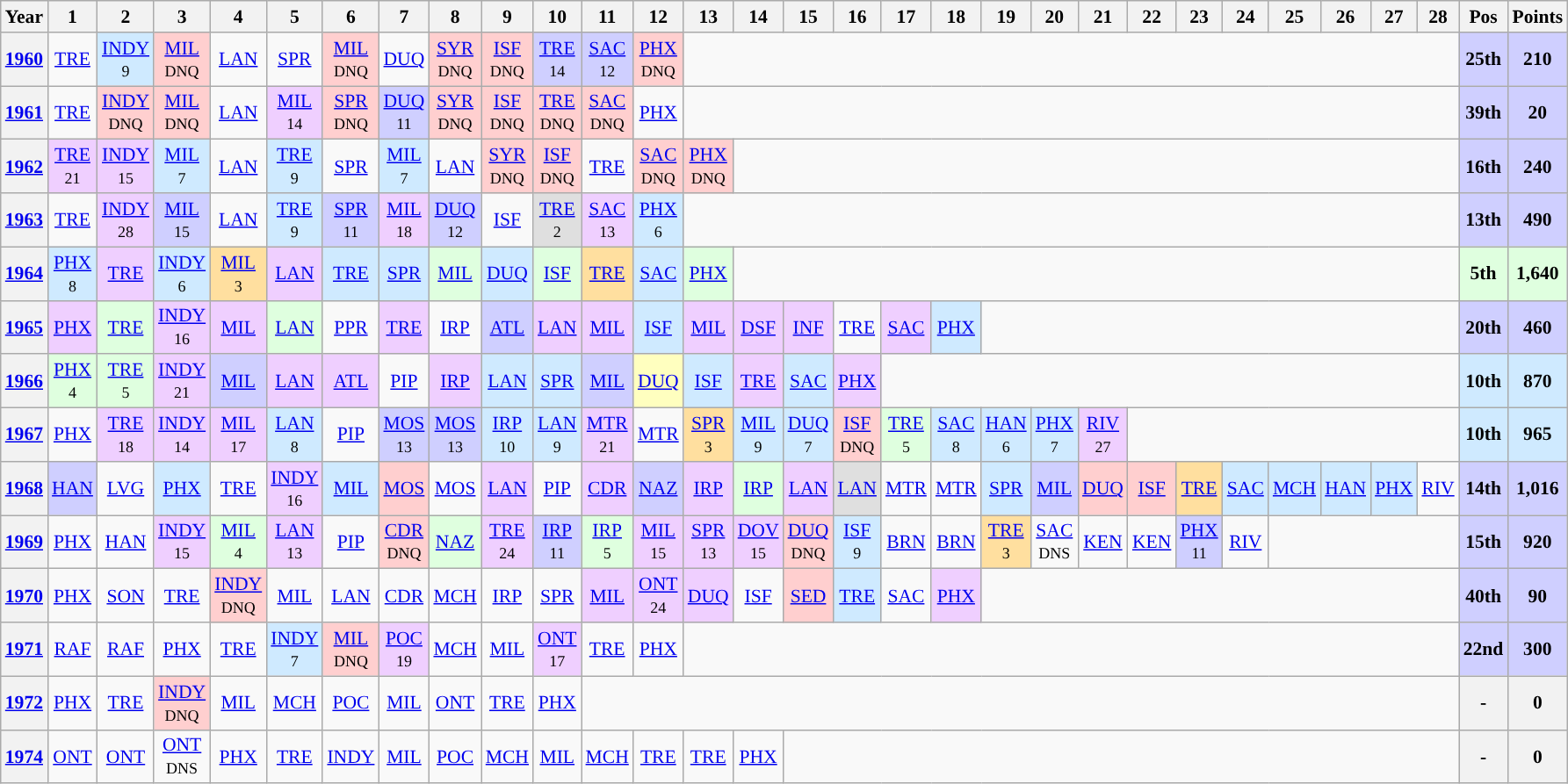<table class="wikitable" style="text-align:center; font-size:90%">
<tr>
<th>Year</th>
<th>1</th>
<th>2</th>
<th>3</th>
<th>4</th>
<th>5</th>
<th>6</th>
<th>7</th>
<th>8</th>
<th>9</th>
<th>10</th>
<th>11</th>
<th>12</th>
<th>13</th>
<th>14</th>
<th>15</th>
<th>16</th>
<th>17</th>
<th>18</th>
<th>19</th>
<th>20</th>
<th>21</th>
<th>22</th>
<th>23</th>
<th>24</th>
<th>25</th>
<th>26</th>
<th>27</th>
<th>28</th>
<th>Pos</th>
<th>Points</th>
</tr>
<tr>
<th><a href='#'>1960</a></th>
<td><a href='#'>TRE</a><br><small> </small></td>
<td style="background:#CFEAFF;"><a href='#'>INDY</a><br><small>9</small></td>
<td style="background:#FFCFCF;"><a href='#'>MIL</a><br><small>DNQ</small></td>
<td><a href='#'>LAN</a><br><small> </small></td>
<td><a href='#'>SPR</a><br><small> </small></td>
<td style="background:#FFCFCF;"><a href='#'>MIL</a><br><small>DNQ</small></td>
<td><a href='#'>DUQ</a><br><small> </small></td>
<td style="background:#FFCFCF;"><a href='#'>SYR</a><br><small>DNQ</small></td>
<td style="background:#FFCFCF;"><a href='#'>ISF</a><br><small>DNQ</small></td>
<td style="background:#CFCFFF;"><a href='#'>TRE</a><br><small>14</small></td>
<td style="background:#CFCFFF;"><a href='#'>SAC</a><br><small>12</small></td>
<td style="background:#FFCFCF;"><a href='#'>PHX</a><br><small>DNQ</small></td>
<td colspan=16></td>
<th style="background:#CFCFFF;">25th</th>
<th style="background:#CFCFFF;">210</th>
</tr>
<tr>
<th><a href='#'>1961</a></th>
<td><a href='#'>TRE</a><br><small> </small></td>
<td style="background:#FFCFCF;"><a href='#'>INDY</a><br><small>DNQ</small></td>
<td style="background:#FFCFCF;"><a href='#'>MIL</a><br><small>DNQ</small></td>
<td><a href='#'>LAN</a><br><small> </small></td>
<td style="background:#EFCFFF;"><a href='#'>MIL</a><br><small>14</small></td>
<td style="background:#FFCFCF;"><a href='#'>SPR</a><br><small>DNQ</small></td>
<td style="background:#CFCFFF;"><a href='#'>DUQ</a><br><small>11</small></td>
<td style="background:#FFCFCF;"><a href='#'>SYR</a><br><small>DNQ</small></td>
<td style="background:#FFCFCF;"><a href='#'>ISF</a><br><small>DNQ</small></td>
<td style="background:#FFCFCF;"><a href='#'>TRE</a><br><small>DNQ</small></td>
<td style="background:#FFCFCF;"><a href='#'>SAC</a><br><small>DNQ</small></td>
<td><a href='#'>PHX</a><br><small> </small></td>
<td colspan=16></td>
<th style="background:#CFCFFF;">39th</th>
<th style="background:#CFCFFF;">20</th>
</tr>
<tr>
<th><a href='#'>1962</a></th>
<td style="background:#EFCFFF;"><a href='#'>TRE</a><br><small>21</small></td>
<td style="background:#EFCFFF;"><a href='#'>INDY</a><br><small>15</small></td>
<td style="background:#CFEAFF;"><a href='#'>MIL</a><br><small>7</small></td>
<td><a href='#'>LAN</a><br><small> </small></td>
<td style="background:#CFEAFF;"><a href='#'>TRE</a><br><small>9</small></td>
<td><a href='#'>SPR</a><br><small> </small></td>
<td style="background:#CFEAFF;"><a href='#'>MIL</a><br><small>7</small></td>
<td><a href='#'>LAN</a><br><small> </small></td>
<td style="background:#FFCFCF;"><a href='#'>SYR</a><br><small>DNQ</small></td>
<td style="background:#FFCFCF;"><a href='#'>ISF</a><br><small>DNQ</small></td>
<td><a href='#'>TRE</a><br><small> </small></td>
<td style="background:#FFCFCF;"><a href='#'>SAC</a><br><small>DNQ</small></td>
<td style="background:#FFCFCF;"><a href='#'>PHX</a><br><small>DNQ</small></td>
<td colspan=15></td>
<th style="background:#CFCFFF;">16th</th>
<th style="background:#CFCFFF;">240</th>
</tr>
<tr>
<th><a href='#'>1963</a></th>
<td><a href='#'>TRE</a><br><small> </small></td>
<td style="background:#EFCFFF;"><a href='#'>INDY</a><br><small>28</small></td>
<td style="background:#CFCFFF;"><a href='#'>MIL</a><br><small>15</small></td>
<td><a href='#'>LAN</a><br><small> </small></td>
<td style="background:#CFEAFF;"><a href='#'>TRE</a><br><small>9</small></td>
<td style="background:#CFCFFF;"><a href='#'>SPR</a><br><small>11</small></td>
<td style="background:#EFCFFF;"><a href='#'>MIL</a><br><small>18</small></td>
<td style="background:#CFCFFF;"><a href='#'>DUQ</a><br><small>12</small></td>
<td><a href='#'>ISF</a><br><small> </small></td>
<td style="background:#DFDFDF;"><a href='#'>TRE</a><br><small>2</small></td>
<td style="background:#EFCFFF;"><a href='#'>SAC</a><br><small>13</small></td>
<td style="background:#CFEAFF;"><a href='#'>PHX</a><br><small>6</small></td>
<td colspan=16></td>
<th style="background:#CFCFFF;">13th</th>
<th style="background:#CFCFFF;">490</th>
</tr>
<tr>
<th><a href='#'>1964</a></th>
<td style="background:#CFEAFF;"><a href='#'>PHX</a><br><small>8</small></td>
<td style="background:#EFCFFF;"><a href='#'>TRE</a><br></td>
<td style="background:#CFEAFF;"><a href='#'>INDY</a><br><small>6</small></td>
<td style="background:#FFDF9F;"><a href='#'>MIL</a><br><small>3</small></td>
<td style="background:#EFCFFF;"><a href='#'>LAN</a><br></td>
<td style="background:#CFEAFF;"><a href='#'>TRE</a><br></td>
<td style="background:#CFEAFF;"><a href='#'>SPR</a><br></td>
<td style="background:#DFFFDF;"><a href='#'>MIL</a><br></td>
<td style="background:#CFEAFF;"><a href='#'>DUQ</a><br></td>
<td style="background:#DFFFDF;"><a href='#'>ISF</a><br></td>
<td style="background:#FFDF9F;"><a href='#'>TRE</a><br></td>
<td style="background:#CFEAFF;"><a href='#'>SAC</a><br></td>
<td style="background:#DFFFDF;"><a href='#'>PHX</a><br></td>
<td colspan=15></td>
<th style="background:#DFFFDF;">5th</th>
<th style="background:#DFFFDF;">1,640</th>
</tr>
<tr>
<th><a href='#'>1965</a></th>
<td style="background:#EFCFFF;"><a href='#'>PHX</a><br></td>
<td style="background:#DFFFDF;"><a href='#'>TRE</a><br></td>
<td style="background:#EFCFFF;"><a href='#'>INDY</a><br><small>16</small></td>
<td style="background:#EFCFFF;"><a href='#'>MIL</a><br></td>
<td style="background:#DFFFDF;"><a href='#'>LAN</a><br></td>
<td><a href='#'>PPR</a><br></td>
<td style="background:#EFCFFF;"><a href='#'>TRE</a><br></td>
<td><a href='#'>IRP</a><br></td>
<td style="background:#CFCFFF;"><a href='#'>ATL</a><br></td>
<td style="background:#EFCFFF;"><a href='#'>LAN</a><br></td>
<td style="background:#EFCFFF;"><a href='#'>MIL</a><br></td>
<td style="background:#CFEAFF;"><a href='#'>ISF</a><br></td>
<td style="background:#EFCFFF;"><a href='#'>MIL</a><br></td>
<td style="background:#EFCFFF;"><a href='#'>DSF</a><br></td>
<td style="background:#EFCFFF;"><a href='#'>INF</a><br></td>
<td><a href='#'>TRE</a><br></td>
<td style="background:#EFCFFF;"><a href='#'>SAC</a><br></td>
<td style="background:#CFEAFF;"><a href='#'>PHX</a><br></td>
<td colspan=10></td>
<th style="background:#CFCFFF;">20th</th>
<th style="background:#CFCFFF;">460</th>
</tr>
<tr>
<th><a href='#'>1966</a></th>
<td style="background:#DFFFDF;"><a href='#'>PHX</a><br><small>4</small></td>
<td style="background:#DFFFDF;"><a href='#'>TRE</a><br><small>5</small></td>
<td style="background:#EFCFFF;"><a href='#'>INDY</a><br><small>21</small></td>
<td style="background:#CFCFFF;"><a href='#'>MIL</a><br></td>
<td style="background:#EFCFFF;"><a href='#'>LAN</a><br></td>
<td style="background:#EFCFFF;"><a href='#'>ATL</a><br></td>
<td><a href='#'>PIP</a><br></td>
<td style="background:#EFCFFF;"><a href='#'>IRP</a><br></td>
<td style="background:#CFEAFF;"><a href='#'>LAN</a><br></td>
<td style="background:#CFEAFF;"><a href='#'>SPR</a><br></td>
<td style="background:#CFCFFF;"><a href='#'>MIL</a><br></td>
<td style="background:#FFFFBF;"><a href='#'>DUQ</a><br></td>
<td style="background:#CFEAFF;"><a href='#'>ISF</a><br></td>
<td style="background:#EFCFFF;"><a href='#'>TRE</a><br></td>
<td style="background:#CFEAFF;"><a href='#'>SAC</a><br></td>
<td style="background:#EFCFFF;"><a href='#'>PHX</a><br></td>
<td colspan=12></td>
<th style="background:#CFEAFF;">10th</th>
<th style="background:#CFEAFF;">870</th>
</tr>
<tr>
<th><a href='#'>1967</a></th>
<td><a href='#'>PHX</a><br><small> </small></td>
<td style="background:#EFCFFF;"><a href='#'>TRE</a><br><small>18</small></td>
<td style="background:#EFCFFF;"><a href='#'>INDY</a><br><small>14</small></td>
<td style="background:#EFCFFF;"><a href='#'>MIL</a><br><small>17</small></td>
<td style="background:#CFEAFF;"><a href='#'>LAN</a><br><small>8</small></td>
<td><a href='#'>PIP</a></td>
<td style="background:#CFCFFF;"><a href='#'>MOS</a><br><small>13</small></td>
<td style="background:#CFCFFF;"><a href='#'>MOS</a><br><small>13</small></td>
<td style="background:#CFEAFF;"><a href='#'>IRP</a><br><small>10</small></td>
<td style="background:#CFEAFF;"><a href='#'>LAN</a><br><small>9</small></td>
<td style="background:#EFCFFF;"><a href='#'>MTR</a><br><small>21</small></td>
<td><a href='#'>MTR</a><br><small> </small></td>
<td style="background:#FFDF9F;"><a href='#'>SPR</a><br><small>3</small></td>
<td style="background:#CFEAFF;"><a href='#'>MIL</a><br><small>9</small></td>
<td style="background:#CFEAFF;"><a href='#'>DUQ</a><br><small>7</small></td>
<td style="background:#FFCFCF;"><a href='#'>ISF</a><br><small>DNQ</small></td>
<td style="background:#DFFFDF;"><a href='#'>TRE</a><br><small>5</small></td>
<td style="background:#CFEAFF;"><a href='#'>SAC</a><br><small>8</small></td>
<td style="background:#CFEAFF;"><a href='#'>HAN</a><br><small>6</small></td>
<td style="background:#CFEAFF;"><a href='#'>PHX</a><br><small>7</small></td>
<td style="background:#EFCFFF;"><a href='#'>RIV</a><br><small>27</small></td>
<td colspan=7></td>
<th style="background:#CFEAFF;">10th</th>
<th style="background:#CFEAFF;">965</th>
</tr>
<tr>
<th><a href='#'>1968</a></th>
<td style="background:#CFCFFF;"><a href='#'>HAN</a><br></td>
<td><a href='#'>LVG</a><br></td>
<td style="background:#CFEAFF;"><a href='#'>PHX</a><br></td>
<td><a href='#'>TRE</a><br></td>
<td style="background:#EFCFFF;"><a href='#'>INDY</a><br><small>16</small></td>
<td style="background:#CFEAFF;"><a href='#'>MIL</a><br></td>
<td style="background:#FFCFCF;"><a href='#'>MOS</a><br></td>
<td><a href='#'>MOS</a><br></td>
<td style="background:#EFCFFF;"><a href='#'>LAN</a><br></td>
<td><a href='#'>PIP</a><br></td>
<td style="background:#EFCFFF;"><a href='#'>CDR</a><br></td>
<td style="background:#CFCFFF;"><a href='#'>NAZ</a><br></td>
<td style="background:#EFCFFF;"><a href='#'>IRP</a><br></td>
<td style="background:#DFFFDF;"><a href='#'>IRP</a><br></td>
<td style="background:#EFCFFF;"><a href='#'>LAN</a><br></td>
<td style="background:#DFDFDF;"><a href='#'>LAN</a><br></td>
<td><a href='#'>MTR</a><br></td>
<td><a href='#'>MTR</a><br></td>
<td style="background:#CFEAFF;"><a href='#'>SPR</a><br></td>
<td style="background:#CFCFFF;"><a href='#'>MIL</a><br></td>
<td style="background:#FFCFCF;"><a href='#'>DUQ</a><br></td>
<td style="background:#FFCFCF;"><a href='#'>ISF</a><br></td>
<td style="background:#FFDF9F;"><a href='#'>TRE</a><br></td>
<td style="background:#CFEAFF;"><a href='#'>SAC</a><br></td>
<td style="background:#CFEAFF;"><a href='#'>MCH</a><br></td>
<td style="background:#CFEAFF;"><a href='#'>HAN</a><br></td>
<td style="background:#CFEAFF;"><a href='#'>PHX</a><br></td>
<td><a href='#'>RIV</a><br></td>
<th style="background:#CFCFFF;">14th</th>
<th style="background:#CFCFFF;">1,016</th>
</tr>
<tr>
<th><a href='#'>1969</a></th>
<td><a href='#'>PHX</a><br><small> </small></td>
<td><a href='#'>HAN</a><br><small> </small></td>
<td style="background:#EFCFFF;"><a href='#'>INDY</a><br><small>15</small></td>
<td style="background:#DFFFDF;"><a href='#'>MIL</a><br><small>4</small></td>
<td style="background:#EFCFFF;"><a href='#'>LAN</a><br><small>13</small></td>
<td><a href='#'>PIP</a></td>
<td style="background:#FFCFCF;"><a href='#'>CDR</a><br><small>DNQ</small></td>
<td style="background:#DFFFDF;"><a href='#'>NAZ</a><br></td>
<td style="background:#EFCFFF;"><a href='#'>TRE</a><br><small>24</small></td>
<td style="background:#CFCFFF;"><a href='#'>IRP</a><br><small>11</small></td>
<td style="background:#DFFFDF;"><a href='#'>IRP</a><br><small>5</small></td>
<td style="background:#EFCFFF;"><a href='#'>MIL</a><br><small>15</small></td>
<td style="background:#EFCFFF;"><a href='#'>SPR</a><br><small>13</small></td>
<td style="background:#EFCFFF;"><a href='#'>DOV</a><br><small>15</small></td>
<td style="background:#FFCFCF;"><a href='#'>DUQ</a><br><small>DNQ</small></td>
<td style="background:#CFEAFF;"><a href='#'>ISF</a><br><small>9</small></td>
<td><a href='#'>BRN</a><br><small> </small></td>
<td><a href='#'>BRN</a><br><small> </small></td>
<td style="background:#FFDF9F;"><a href='#'>TRE</a><br><small>3</small></td>
<td><a href='#'>SAC</a><br><small>DNS</small></td>
<td><a href='#'>KEN</a></td>
<td><a href='#'>KEN</a></td>
<td style="background:#CFCFFF;"><a href='#'>PHX</a><br><small>11</small></td>
<td><a href='#'>RIV</a><br><small> </small></td>
<td colspan=4></td>
<th style="background:#CFCFFF;">15th</th>
<th style="background:#CFCFFF;">920</th>
</tr>
<tr>
<th><a href='#'>1970</a></th>
<td><a href='#'>PHX</a></td>
<td><a href='#'>SON</a><br><small> </small></td>
<td><a href='#'>TRE</a></td>
<td style="background:#ffcfcf;"><a href='#'>INDY</a><br><small>DNQ</small></td>
<td><a href='#'>MIL</a><br><small> </small></td>
<td><a href='#'>LAN</a></td>
<td><a href='#'>CDR</a></td>
<td><a href='#'>MCH</a></td>
<td><a href='#'>IRP</a><br><small> </small></td>
<td><a href='#'>SPR</a></td>
<td style="background:#EFCFFF;"><a href='#'>MIL</a><br></td>
<td style="background:#EFCFFF;"><a href='#'>ONT</a><br><small>24</small></td>
<td style="background:#EFCFFF;"><a href='#'>DUQ</a><br></td>
<td><a href='#'>ISF</a></td>
<td style="background:#FFCFCF;"><a href='#'>SED</a><br></td>
<td style="background:#CFEAFF;"><a href='#'>TRE</a><br></td>
<td><a href='#'>SAC</a></td>
<td style="background:#EFCFFF;"><a href='#'>PHX</a><br></td>
<td colspan=10></td>
<th style="background:#CFCFFF;">40th</th>
<th style="background:#CFCFFF;">90</th>
</tr>
<tr>
<th><a href='#'>1971</a></th>
<td><a href='#'>RAF</a><br><small> </small></td>
<td><a href='#'>RAF</a><br><small> </small></td>
<td><a href='#'>PHX</a><br><small> </small></td>
<td><a href='#'>TRE</a><br><small> </small></td>
<td style="background:#CFEAFF;"><a href='#'>INDY</a><br><small>7</small></td>
<td style="background:#FFCFCF;"><a href='#'>MIL</a><br><small>DNQ</small></td>
<td style="background:#EFCFFF;"><a href='#'>POC</a><br><small>19</small></td>
<td><a href='#'>MCH</a><br><small> </small></td>
<td><a href='#'>MIL</a><br><small> </small></td>
<td style="background:#EFCFFF;"><a href='#'>ONT</a><br><small>17</small></td>
<td><a href='#'>TRE</a><br><small> </small></td>
<td><a href='#'>PHX</a><br><small> </small></td>
<td colspan=16></td>
<th style="background:#CFCFFF;">22nd</th>
<th style="background:#CFCFFF;">300</th>
</tr>
<tr>
<th><a href='#'>1972</a></th>
<td><a href='#'>PHX</a><br><small> </small></td>
<td><a href='#'>TRE</a><br><small> </small></td>
<td style="background:#FFCFCF;"><a href='#'>INDY</a><br><small>DNQ</small></td>
<td><a href='#'>MIL</a><br><small> </small></td>
<td><a href='#'>MCH</a><br><small> </small></td>
<td><a href='#'>POC</a><br><small> </small></td>
<td><a href='#'>MIL</a><br><small> </small></td>
<td><a href='#'>ONT</a><br><small> </small></td>
<td><a href='#'>TRE</a><br><small> </small></td>
<td><a href='#'>PHX</a><br><small> </small></td>
<td colspan=18></td>
<th>-</th>
<th>0</th>
</tr>
<tr>
<th><a href='#'>1974</a></th>
<td><a href='#'>ONT</a></td>
<td><a href='#'>ONT</a><br><small> </small></td>
<td><a href='#'>ONT</a><br><small>DNS</small></td>
<td><a href='#'>PHX</a></td>
<td><a href='#'>TRE</a></td>
<td><a href='#'>INDY</a><br><small> </small></td>
<td><a href='#'>MIL</a></td>
<td><a href='#'>POC</a><br><small> </small></td>
<td><a href='#'>MCH</a></td>
<td><a href='#'>MIL</a></td>
<td><a href='#'>MCH</a></td>
<td><a href='#'>TRE</a></td>
<td><a href='#'>TRE</a></td>
<td><a href='#'>PHX</a></td>
<td colspan=14></td>
<th>-</th>
<th>0</th>
</tr>
</table>
